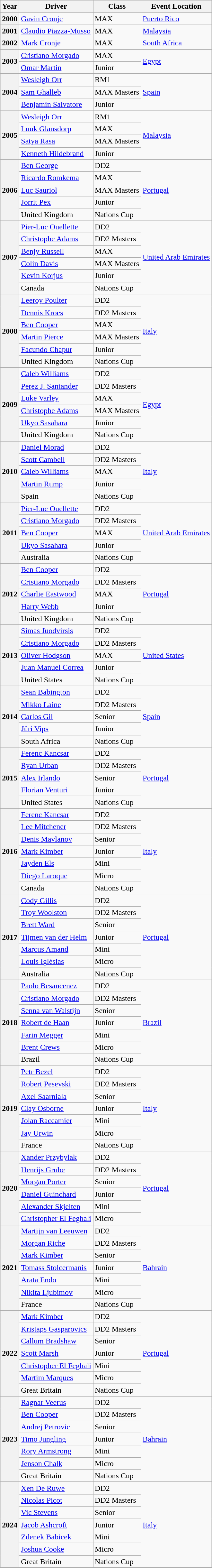<table class="wikitable">
<tr>
<th>Year</th>
<th>Driver</th>
<th>Class</th>
<th>Event Location</th>
</tr>
<tr>
<th>2000</th>
<td> <a href='#'>Gavin Cronje</a></td>
<td>MAX</td>
<td><a href='#'>Puerto Rico</a></td>
</tr>
<tr>
<th>2001</th>
<td> <a href='#'>Claudio Piazza-Musso</a></td>
<td>MAX</td>
<td><a href='#'>Malaysia</a></td>
</tr>
<tr>
<th>2002</th>
<td> <a href='#'>Mark Cronje</a></td>
<td>MAX</td>
<td><a href='#'>South Africa</a></td>
</tr>
<tr>
<th rowspan="2">2003</th>
<td> <a href='#'>Cristiano Morgado</a></td>
<td>MAX</td>
<td rowspan="2"><a href='#'>Egypt</a></td>
</tr>
<tr>
<td> <a href='#'>Omar Martin</a></td>
<td>Junior</td>
</tr>
<tr>
<th rowspan="3">2004</th>
<td> <a href='#'>Wesleigh Orr</a></td>
<td>RM1</td>
<td rowspan="3"><a href='#'>Spain</a></td>
</tr>
<tr>
<td> <a href='#'>Sam Ghalleb</a></td>
<td>MAX Masters</td>
</tr>
<tr>
<td> <a href='#'>Benjamin Salvatore</a></td>
<td>Junior</td>
</tr>
<tr>
<th rowspan="4">2005</th>
<td> <a href='#'>Wesleigh Orr</a></td>
<td>RM1</td>
<td rowspan="4"><a href='#'>Malaysia</a></td>
</tr>
<tr>
<td> <a href='#'>Luuk Glansdorp</a></td>
<td>MAX</td>
</tr>
<tr>
<td> <a href='#'>Satya Rasa</a></td>
<td>MAX Masters</td>
</tr>
<tr>
<td> <a href='#'>Kenneth Hildebrand</a></td>
<td>Junior</td>
</tr>
<tr>
<th rowspan="5">2006</th>
<td> <a href='#'>Ben George</a></td>
<td>DD2</td>
<td rowspan="5"><a href='#'>Portugal</a></td>
</tr>
<tr>
<td> <a href='#'>Ricardo Romkema</a></td>
<td>MAX</td>
</tr>
<tr>
<td> <a href='#'>Luc Sauriol</a></td>
<td>MAX Masters</td>
</tr>
<tr>
<td> <a href='#'>Jorrit Pex</a></td>
<td>Junior</td>
</tr>
<tr>
<td> United Kingdom</td>
<td>Nations Cup</td>
</tr>
<tr>
<th rowspan="6">2007</th>
<td> <a href='#'>Pier-Luc Ouellette</a></td>
<td>DD2</td>
<td rowspan="6"><a href='#'>United Arab Emirates</a></td>
</tr>
<tr>
<td> <a href='#'>Christophe Adams</a></td>
<td>DD2 Masters</td>
</tr>
<tr>
<td> <a href='#'>Benjy Russell</a></td>
<td>MAX</td>
</tr>
<tr>
<td> <a href='#'>Colin Davis</a></td>
<td>MAX Masters</td>
</tr>
<tr>
<td> <a href='#'>Kevin Korjus</a></td>
<td>Junior</td>
</tr>
<tr>
<td> Canada</td>
<td>Nations Cup</td>
</tr>
<tr>
<th rowspan="6">2008</th>
<td> <a href='#'>Leeroy Poulter</a></td>
<td>DD2</td>
<td rowspan="6"><a href='#'>Italy</a></td>
</tr>
<tr>
<td> <a href='#'>Dennis Kroes</a></td>
<td>DD2 Masters</td>
</tr>
<tr>
<td> <a href='#'>Ben Cooper</a></td>
<td>MAX</td>
</tr>
<tr>
<td> <a href='#'>Martin Pierce</a></td>
<td>MAX Masters</td>
</tr>
<tr>
<td> <a href='#'>Facundo Chapur</a></td>
<td>Junior</td>
</tr>
<tr>
<td> United Kingdom</td>
<td>Nations Cup</td>
</tr>
<tr>
<th rowspan="6">2009</th>
<td> <a href='#'>Caleb Williams</a></td>
<td>DD2</td>
<td rowspan="6"><a href='#'>Egypt</a></td>
</tr>
<tr>
<td> <a href='#'>Perez J. Santander</a></td>
<td>DD2 Masters</td>
</tr>
<tr>
<td> <a href='#'>Luke Varley</a></td>
<td>MAX</td>
</tr>
<tr>
<td> <a href='#'>Christophe Adams</a></td>
<td>MAX Masters</td>
</tr>
<tr>
<td> <a href='#'>Ukyo Sasahara</a></td>
<td>Junior</td>
</tr>
<tr>
<td> United Kingdom</td>
<td>Nations Cup</td>
</tr>
<tr>
<th rowspan="5">2010</th>
<td> <a href='#'>Daniel Morad</a></td>
<td>DD2</td>
<td rowspan="5"><a href='#'>Italy</a></td>
</tr>
<tr>
<td> <a href='#'>Scott Cambell</a></td>
<td>DD2 Masters</td>
</tr>
<tr>
<td> <a href='#'>Caleb Williams</a></td>
<td>MAX</td>
</tr>
<tr>
<td> <a href='#'>Martin Rump</a></td>
<td>Junior</td>
</tr>
<tr>
<td> Spain</td>
<td>Nations Cup</td>
</tr>
<tr>
<th rowspan="5">2011</th>
<td> <a href='#'>Pier-Luc Ouellette</a></td>
<td>DD2</td>
<td rowspan="5"><a href='#'>United Arab Emirates</a></td>
</tr>
<tr>
<td> <a href='#'>Cristiano Morgado</a></td>
<td>DD2 Masters</td>
</tr>
<tr>
<td> <a href='#'>Ben Cooper</a></td>
<td>MAX</td>
</tr>
<tr>
<td> <a href='#'>Ukyo Sasahara</a></td>
<td>Junior</td>
</tr>
<tr>
<td> Australia</td>
<td>Nations Cup</td>
</tr>
<tr>
<th rowspan="5">2012</th>
<td> <a href='#'>Ben Cooper</a></td>
<td>DD2</td>
<td rowspan="5"><a href='#'>Portugal</a></td>
</tr>
<tr>
<td> <a href='#'>Cristiano Morgado</a></td>
<td>DD2 Masters</td>
</tr>
<tr>
<td> <a href='#'>Charlie Eastwood</a></td>
<td>MAX</td>
</tr>
<tr>
<td> <a href='#'>Harry Webb</a></td>
<td>Junior</td>
</tr>
<tr>
<td> United Kingdom</td>
<td>Nations Cup</td>
</tr>
<tr>
<th rowspan="5">2013</th>
<td> <a href='#'>Simas Juodvirsis</a></td>
<td>DD2</td>
<td rowspan="5"><a href='#'>United States</a></td>
</tr>
<tr>
<td> <a href='#'>Cristiano Morgado</a></td>
<td>DD2 Masters</td>
</tr>
<tr>
<td> <a href='#'>Oliver Hodgson</a></td>
<td>MAX</td>
</tr>
<tr>
<td> <a href='#'>Juan Manuel Correa</a></td>
<td>Junior</td>
</tr>
<tr>
<td> United States</td>
<td>Nations Cup</td>
</tr>
<tr>
<th rowspan="5">2014</th>
<td> <a href='#'>Sean Babington</a></td>
<td>DD2</td>
<td rowspan="5"><a href='#'>Spain</a></td>
</tr>
<tr>
<td> <a href='#'>Mikko Laine</a></td>
<td>DD2 Masters</td>
</tr>
<tr>
<td> <a href='#'>Carlos Gil</a></td>
<td>Senior</td>
</tr>
<tr>
<td> <a href='#'>Jüri Vips</a></td>
<td>Junior</td>
</tr>
<tr>
<td> South Africa</td>
<td>Nations Cup</td>
</tr>
<tr>
<th rowspan="5">2015</th>
<td> <a href='#'>Ferenc Kancsar</a></td>
<td>DD2</td>
<td rowspan="5"><a href='#'>Portugal</a></td>
</tr>
<tr>
<td> <a href='#'>Ryan Urban</a></td>
<td>DD2 Masters</td>
</tr>
<tr>
<td> <a href='#'>Alex Irlando</a></td>
<td>Senior</td>
</tr>
<tr>
<td> <a href='#'>Florian Venturi</a></td>
<td>Junior</td>
</tr>
<tr>
<td> United States</td>
<td>Nations Cup</td>
</tr>
<tr>
<th rowspan="7">2016</th>
<td> <a href='#'>Ferenc Kancsar</a></td>
<td>DD2</td>
<td rowspan="7"><a href='#'>Italy</a></td>
</tr>
<tr>
<td> <a href='#'>Lee Mitchener</a></td>
<td>DD2 Masters</td>
</tr>
<tr>
<td> <a href='#'>Denis Mavlanov</a></td>
<td>Senior</td>
</tr>
<tr>
<td> <a href='#'>Mark Kimber</a></td>
<td>Junior</td>
</tr>
<tr>
<td> <a href='#'>Jayden Els</a></td>
<td>Mini</td>
</tr>
<tr>
<td> <a href='#'>Diego Laroque</a></td>
<td>Micro</td>
</tr>
<tr>
<td> Canada</td>
<td>Nations Cup</td>
</tr>
<tr>
<th rowspan="7">2017</th>
<td> <a href='#'>Cody Gillis</a></td>
<td>DD2</td>
<td rowspan="7"><a href='#'>Portugal</a></td>
</tr>
<tr>
<td> <a href='#'>Troy Woolston</a></td>
<td>DD2 Masters</td>
</tr>
<tr>
<td> <a href='#'>Brett Ward</a></td>
<td>Senior</td>
</tr>
<tr>
<td> <a href='#'>Tijmen van der Helm</a></td>
<td>Junior</td>
</tr>
<tr>
<td> <a href='#'>Marcus Amand</a></td>
<td>Mini</td>
</tr>
<tr>
<td> <a href='#'>Louis Iglésias</a></td>
<td>Micro</td>
</tr>
<tr>
<td> Australia</td>
<td>Nations Cup</td>
</tr>
<tr>
<th rowspan="7">2018</th>
<td> <a href='#'>Paolo Besancenez</a></td>
<td>DD2</td>
<td rowspan="7"><a href='#'>Brazil</a></td>
</tr>
<tr>
<td> <a href='#'>Cristiano Morgado</a></td>
<td>DD2 Masters</td>
</tr>
<tr>
<td> <a href='#'>Senna van Walstijn</a></td>
<td>Senior</td>
</tr>
<tr>
<td> <a href='#'>Robert de Haan</a></td>
<td>Junior</td>
</tr>
<tr>
<td> <a href='#'>Farin Megger</a></td>
<td>Mini</td>
</tr>
<tr>
<td> <a href='#'>Brent Crews</a></td>
<td>Micro</td>
</tr>
<tr>
<td> Brazil</td>
<td>Nations Cup</td>
</tr>
<tr>
<th rowspan="7">2019</th>
<td> <a href='#'>Petr Bezel</a></td>
<td>DD2</td>
<td rowspan="7"><a href='#'>Italy</a></td>
</tr>
<tr>
<td> <a href='#'>Robert Pesevski</a></td>
<td>DD2 Masters</td>
</tr>
<tr>
<td> <a href='#'>Axel Saarniala</a></td>
<td>Senior</td>
</tr>
<tr>
<td> <a href='#'>Clay Osborne</a></td>
<td>Junior</td>
</tr>
<tr>
<td> <a href='#'>Jolan Raccamier</a></td>
<td>Mini</td>
</tr>
<tr>
<td> <a href='#'>Jay Urwin</a></td>
<td>Micro</td>
</tr>
<tr>
<td> France</td>
<td>Nations Cup</td>
</tr>
<tr>
<th rowspan="6">2020</th>
<td> <a href='#'>Xander Przybylak</a></td>
<td>DD2</td>
<td rowspan="6"><a href='#'>Portugal</a></td>
</tr>
<tr>
<td> <a href='#'>Henrijs Grube</a></td>
<td>DD2 Masters</td>
</tr>
<tr>
<td> <a href='#'>Morgan Porter</a></td>
<td>Senior</td>
</tr>
<tr>
<td> <a href='#'>Daniel Guinchard</a></td>
<td>Junior</td>
</tr>
<tr>
<td> <a href='#'>Alexander Skjelten</a></td>
<td>Mini</td>
</tr>
<tr>
<td> <a href='#'>Christopher El Feghali</a></td>
<td>Micro</td>
</tr>
<tr>
<th rowspan="7">2021</th>
<td> <a href='#'>Martijn van Leeuwen</a></td>
<td>DD2</td>
<td rowspan="7"><a href='#'>Bahrain</a></td>
</tr>
<tr>
<td> <a href='#'>Morgan Riche</a></td>
<td>DD2 Masters</td>
</tr>
<tr>
<td> <a href='#'>Mark Kimber</a></td>
<td>Senior</td>
</tr>
<tr>
<td> <a href='#'>Tomass Stolcermanis</a></td>
<td>Junior</td>
</tr>
<tr>
<td> <a href='#'>Arata Endo</a></td>
<td>Mini</td>
</tr>
<tr>
<td> <a href='#'>Nikita Ljubimov</a></td>
<td>Micro</td>
</tr>
<tr>
<td> France</td>
<td>Nations Cup</td>
</tr>
<tr>
<th rowspan="7">2022</th>
<td> <a href='#'>Mark Kimber</a></td>
<td>DD2</td>
<td rowspan="7"><a href='#'>Portugal</a></td>
</tr>
<tr>
<td> <a href='#'>Kristaps Gasparovics</a></td>
<td>DD2 Masters</td>
</tr>
<tr>
<td> <a href='#'>Callum Bradshaw</a></td>
<td>Senior</td>
</tr>
<tr>
<td> <a href='#'>Scott Marsh</a></td>
<td>Junior</td>
</tr>
<tr>
<td> <a href='#'>Christopher El Feghali</a></td>
<td>Mini</td>
</tr>
<tr>
<td> <a href='#'>Martim Marques</a></td>
<td>Micro</td>
</tr>
<tr>
<td> Great Britain</td>
<td>Nations Cup</td>
</tr>
<tr>
<th rowspan="7">2023</th>
<td> <a href='#'>Ragnar Veerus</a></td>
<td>DD2</td>
<td rowspan="7"><a href='#'>Bahrain</a></td>
</tr>
<tr>
<td> <a href='#'>Ben Cooper</a></td>
<td>DD2 Masters</td>
</tr>
<tr>
<td> <a href='#'>Andrej Petrovic</a></td>
<td>Senior</td>
</tr>
<tr>
<td> <a href='#'>Timo Jungling</a></td>
<td>Junior</td>
</tr>
<tr>
<td> <a href='#'>Rory Armstrong</a></td>
<td>Mini</td>
</tr>
<tr>
<td> <a href='#'>Jenson Chalk</a></td>
<td>Micro</td>
</tr>
<tr>
<td> Great Britain</td>
<td>Nations Cup</td>
</tr>
<tr>
<th rowspan="7">2024</th>
<td> <a href='#'>Xen De Ruwe</a></td>
<td>DD2</td>
<td rowspan="7"><a href='#'>Italy</a></td>
</tr>
<tr>
<td> <a href='#'>Nicolas Picot</a></td>
<td>DD2 Masters</td>
</tr>
<tr>
<td> <a href='#'>Vic Stevens</a></td>
<td>Senior</td>
</tr>
<tr>
<td> <a href='#'>Jacob Ashcroft</a></td>
<td>Junior</td>
</tr>
<tr>
<td> <a href='#'>Zdenek Babicek</a></td>
<td>Mini</td>
</tr>
<tr>
<td> <a href='#'>Joshua Cooke</a></td>
<td>Micro</td>
</tr>
<tr>
<td> Great Britain</td>
<td>Nations Cup</td>
</tr>
</table>
